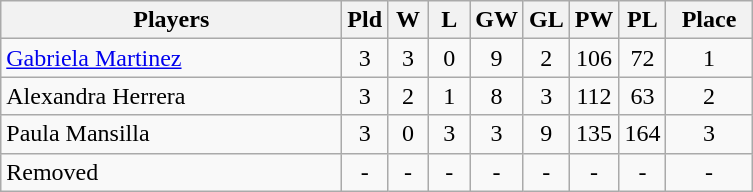<table class=wikitable style="text-align:center">
<tr>
<th width=220>Players</th>
<th width=20>Pld</th>
<th width=20>W</th>
<th width=20>L</th>
<th width=20>GW</th>
<th width=20>GL</th>
<th width=20>PW</th>
<th width=20>PL</th>
<th width=50>Place</th>
</tr>
<tr>
<td align=left> <a href='#'>Gabriela Martinez</a></td>
<td>3</td>
<td>3</td>
<td>0</td>
<td>9</td>
<td>2</td>
<td>106</td>
<td>72</td>
<td>1</td>
</tr>
<tr>
<td align=left> Alexandra Herrera</td>
<td>3</td>
<td>2</td>
<td>1</td>
<td>8</td>
<td>3</td>
<td>112</td>
<td>63</td>
<td>2</td>
</tr>
<tr>
<td align=left> Paula Mansilla</td>
<td>3</td>
<td>0</td>
<td>3</td>
<td>3</td>
<td>9</td>
<td>135</td>
<td>164</td>
<td>3</td>
</tr>
<tr>
<td align=left> Removed</td>
<td>-</td>
<td>-</td>
<td>-</td>
<td>-</td>
<td>-</td>
<td>-</td>
<td>-</td>
<td>-</td>
</tr>
</table>
